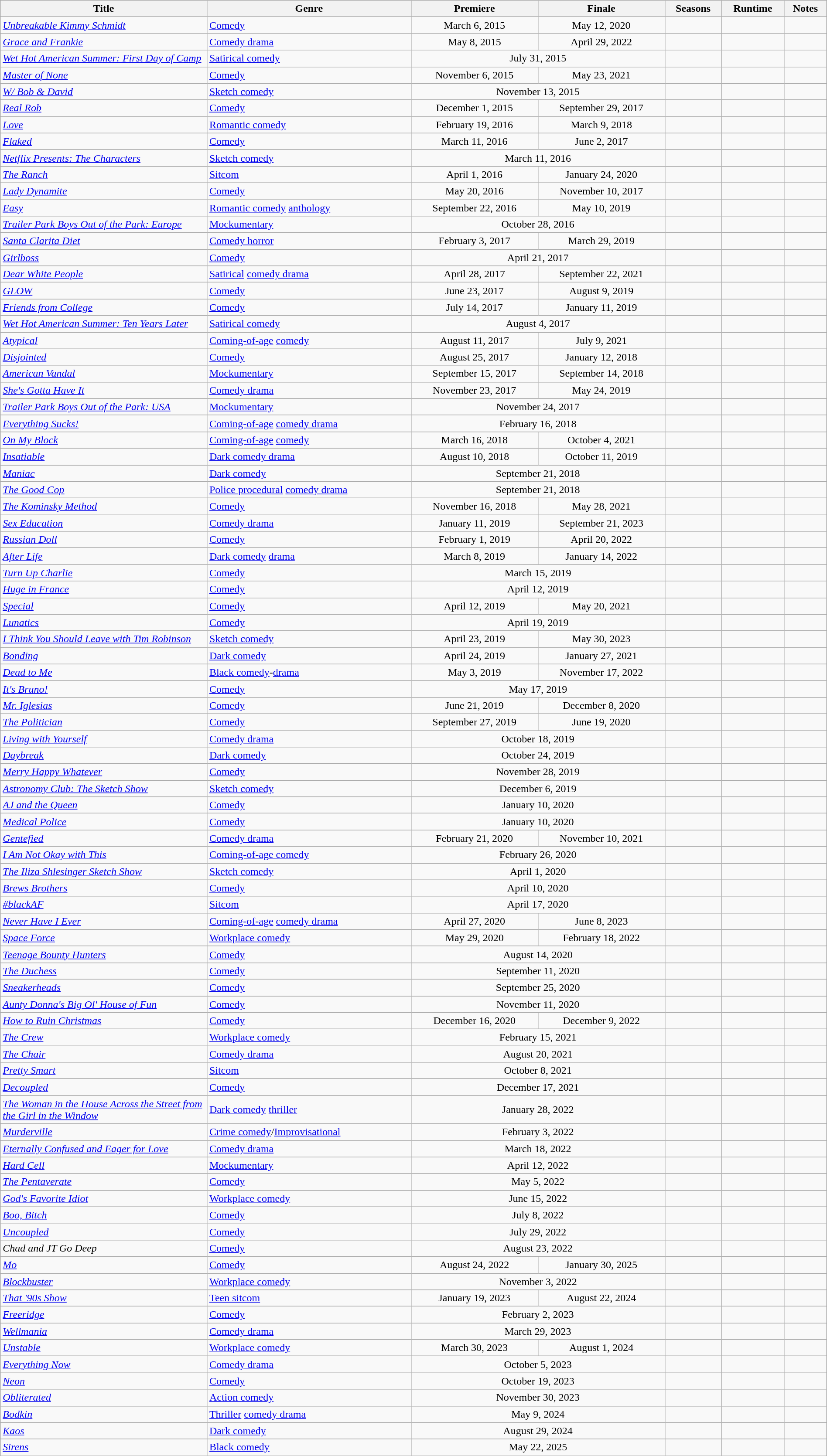<table class="wikitable sortable" style="width:100%">
<tr>
<th scope="col" style="width:25%;">Title</th>
<th>Genre</th>
<th>Premiere</th>
<th>Finale</th>
<th>Seasons</th>
<th>Runtime</th>
<th>Notes</th>
</tr>
<tr>
<td><em><a href='#'>Unbreakable Kimmy Schmidt</a></em></td>
<td><a href='#'>Comedy</a></td>
<td style="text-align:center">March 6, 2015</td>
<td style="text-align:center">May 12, 2020</td>
<td></td>
<td></td>
<td></td>
</tr>
<tr>
<td><em><a href='#'>Grace and Frankie</a></em></td>
<td><a href='#'>Comedy drama</a></td>
<td style="text-align:center">May 8, 2015</td>
<td style="text-align:center">April 29, 2022</td>
<td></td>
<td></td>
<td></td>
</tr>
<tr>
<td><em><a href='#'>Wet Hot American Summer: First Day of Camp</a></em></td>
<td><a href='#'>Satirical comedy</a></td>
<td colspan="2" style="text-align:center">July 31, 2015</td>
<td></td>
<td></td>
<td></td>
</tr>
<tr>
<td><em><a href='#'>Master of None</a></em></td>
<td><a href='#'>Comedy</a></td>
<td style="text-align:center">November 6, 2015</td>
<td style="text-align:center">May 23, 2021</td>
<td></td>
<td></td>
<td></td>
</tr>
<tr>
<td><em><a href='#'>W/ Bob & David</a></em></td>
<td><a href='#'>Sketch comedy</a></td>
<td colspan="2" style="text-align:center">November 13, 2015</td>
<td></td>
<td></td>
<td></td>
</tr>
<tr>
<td><em><a href='#'>Real Rob</a></em></td>
<td><a href='#'>Comedy</a></td>
<td style="text-align:center">December 1, 2015</td>
<td style="text-align:center">September 29, 2017</td>
<td></td>
<td></td>
<td></td>
</tr>
<tr>
<td><em><a href='#'>Love</a></em></td>
<td><a href='#'>Romantic comedy</a></td>
<td style="text-align:center">February 19, 2016</td>
<td style="text-align:center">March 9, 2018</td>
<td></td>
<td></td>
<td></td>
</tr>
<tr>
<td><em><a href='#'>Flaked</a></em></td>
<td><a href='#'>Comedy</a></td>
<td style="text-align:center">March 11, 2016</td>
<td style="text-align:center">June 2, 2017</td>
<td></td>
<td></td>
<td></td>
</tr>
<tr>
<td><em><a href='#'>Netflix Presents: The Characters</a></em></td>
<td><a href='#'>Sketch comedy</a></td>
<td colspan="2" style="text-align:center">March 11, 2016</td>
<td></td>
<td></td>
<td></td>
</tr>
<tr>
<td><em><a href='#'>The Ranch</a></em></td>
<td><a href='#'>Sitcom</a></td>
<td style="text-align:center">April 1, 2016</td>
<td style="text-align:center">January 24, 2020</td>
<td></td>
<td></td>
<td></td>
</tr>
<tr>
<td><em><a href='#'>Lady Dynamite</a></em></td>
<td><a href='#'>Comedy</a></td>
<td style="text-align:center">May 20, 2016</td>
<td style="text-align:center">November 10, 2017</td>
<td></td>
<td></td>
<td></td>
</tr>
<tr>
<td><em><a href='#'>Easy</a></em></td>
<td><a href='#'>Romantic comedy</a> <a href='#'>anthology</a></td>
<td style="text-align:center">September 22, 2016</td>
<td style="text-align:center">May 10, 2019</td>
<td></td>
<td></td>
<td></td>
</tr>
<tr>
<td><em><a href='#'>Trailer Park Boys Out of the Park: Europe</a></em></td>
<td><a href='#'>Mockumentary</a></td>
<td colspan="2" style="text-align:center">October 28, 2016</td>
<td></td>
<td></td>
<td></td>
</tr>
<tr>
<td><em><a href='#'>Santa Clarita Diet</a></em></td>
<td><a href='#'>Comedy horror</a></td>
<td style="text-align:center">February 3, 2017</td>
<td style="text-align:center">March 29, 2019</td>
<td></td>
<td></td>
<td></td>
</tr>
<tr>
<td><em><a href='#'>Girlboss</a></em></td>
<td><a href='#'>Comedy</a></td>
<td colspan="2" style="text-align:center">April 21, 2017</td>
<td></td>
<td></td>
<td></td>
</tr>
<tr>
<td><em><a href='#'>Dear White People</a></em></td>
<td><a href='#'>Satirical</a> <a href='#'>comedy drama</a></td>
<td style="text-align:center">April 28, 2017</td>
<td style="text-align:center">September 22, 2021</td>
<td></td>
<td></td>
<td></td>
</tr>
<tr>
<td><em><a href='#'>GLOW</a></em></td>
<td><a href='#'>Comedy</a></td>
<td style="text-align:center">June 23, 2017</td>
<td style="text-align:center">August 9, 2019</td>
<td></td>
<td></td>
<td></td>
</tr>
<tr>
<td><em><a href='#'>Friends from College</a></em></td>
<td><a href='#'>Comedy</a></td>
<td style="text-align:center">July 14, 2017</td>
<td style="text-align:center">January 11, 2019</td>
<td></td>
<td></td>
<td></td>
</tr>
<tr>
<td><em><a href='#'>Wet Hot American Summer: Ten Years Later</a></em></td>
<td><a href='#'>Satirical comedy</a></td>
<td colspan="2" style="text-align:center">August 4, 2017</td>
<td></td>
<td></td>
<td></td>
</tr>
<tr>
<td><em><a href='#'>Atypical</a></em></td>
<td><a href='#'>Coming-of-age</a> <a href='#'>comedy</a></td>
<td style="text-align:center">August 11, 2017</td>
<td style="text-align:center">July 9, 2021</td>
<td></td>
<td></td>
<td></td>
</tr>
<tr>
<td><em><a href='#'>Disjointed</a></em></td>
<td><a href='#'>Comedy</a></td>
<td style="text-align:center">August 25, 2017</td>
<td style="text-align:center">January 12, 2018</td>
<td></td>
<td></td>
<td></td>
</tr>
<tr>
<td><em><a href='#'>American Vandal</a></em></td>
<td><a href='#'>Mockumentary</a></td>
<td style="text-align:center">September 15, 2017</td>
<td style="text-align:center">September 14, 2018</td>
<td></td>
<td></td>
<td></td>
</tr>
<tr>
<td><em><a href='#'>She's Gotta Have It</a></em></td>
<td><a href='#'>Comedy drama</a></td>
<td style="text-align:center">November 23, 2017</td>
<td style="text-align:center">May 24, 2019</td>
<td></td>
<td></td>
<td></td>
</tr>
<tr>
<td><em><a href='#'>Trailer Park Boys Out of the Park: USA</a></em></td>
<td><a href='#'>Mockumentary</a></td>
<td colspan="2" style="text-align:center">November 24, 2017</td>
<td></td>
<td></td>
<td></td>
</tr>
<tr>
<td><em><a href='#'>Everything Sucks!</a></em></td>
<td><a href='#'>Coming-of-age</a> <a href='#'>comedy drama</a></td>
<td colspan="2" style="text-align:center">February 16, 2018</td>
<td></td>
<td></td>
<td></td>
</tr>
<tr>
<td><em><a href='#'>On My Block</a></em></td>
<td><a href='#'>Coming-of-age</a> <a href='#'>comedy</a></td>
<td style="text-align:center">March 16, 2018</td>
<td style="text-align:center">October 4, 2021</td>
<td></td>
<td></td>
<td></td>
</tr>
<tr>
<td><em><a href='#'>Insatiable</a></em></td>
<td><a href='#'>Dark comedy drama</a></td>
<td style="text-align:center">August 10, 2018</td>
<td style="text-align:center">October 11, 2019</td>
<td></td>
<td></td>
<td></td>
</tr>
<tr>
<td><em><a href='#'>Maniac</a></em></td>
<td><a href='#'>Dark comedy</a></td>
<td colspan="2" style="text-align:center">September 21, 2018</td>
<td></td>
<td></td>
<td></td>
</tr>
<tr>
<td><em><a href='#'>The Good Cop</a></em></td>
<td><a href='#'>Police procedural</a> <a href='#'>comedy drama</a></td>
<td colspan="2" style="text-align:center">September 21, 2018</td>
<td></td>
<td></td>
<td></td>
</tr>
<tr>
<td><em><a href='#'>The Kominsky Method</a></em></td>
<td><a href='#'>Comedy</a></td>
<td style="text-align:center">November 16, 2018</td>
<td style="text-align:center">May 28, 2021</td>
<td></td>
<td></td>
<td></td>
</tr>
<tr>
<td><em><a href='#'>Sex Education</a></em></td>
<td><a href='#'>Comedy drama</a></td>
<td style="text-align:center">January 11, 2019</td>
<td style="text-align:center">September 21, 2023</td>
<td></td>
<td></td>
<td></td>
</tr>
<tr>
<td><em><a href='#'>Russian Doll</a></em></td>
<td><a href='#'>Comedy</a></td>
<td style="text-align:center">February 1, 2019</td>
<td style="text-align:center">April 20, 2022</td>
<td></td>
<td></td>
<td></td>
</tr>
<tr>
<td><em><a href='#'>After Life</a></em></td>
<td><a href='#'>Dark comedy</a> <a href='#'>drama</a></td>
<td style="text-align:center">March 8, 2019</td>
<td style="text-align:center">January 14, 2022</td>
<td></td>
<td></td>
<td></td>
</tr>
<tr>
<td><em><a href='#'>Turn Up Charlie</a></em></td>
<td><a href='#'>Comedy</a></td>
<td colspan="2" style="text-align:center">March 15, 2019</td>
<td></td>
<td></td>
<td></td>
</tr>
<tr>
<td><em><a href='#'>Huge in France</a></em></td>
<td><a href='#'>Comedy</a></td>
<td colspan="2" style="text-align:center">April 12, 2019</td>
<td></td>
<td></td>
<td></td>
</tr>
<tr>
<td><em><a href='#'>Special</a></em></td>
<td><a href='#'>Comedy</a></td>
<td style="text-align:center">April 12, 2019</td>
<td style="text-align:center">May 20, 2021</td>
<td></td>
<td></td>
<td></td>
</tr>
<tr>
<td><em><a href='#'>Lunatics</a></em></td>
<td><a href='#'>Comedy</a></td>
<td colspan="2" style="text-align:center">April 19, 2019</td>
<td></td>
<td></td>
<td></td>
</tr>
<tr>
<td><em><a href='#'>I Think You Should Leave with Tim Robinson</a></em></td>
<td><a href='#'>Sketch comedy</a></td>
<td style="text-align:center">April 23, 2019</td>
<td style="text-align:center">May 30, 2023</td>
<td></td>
<td></td>
<td></td>
</tr>
<tr>
<td><em><a href='#'>Bonding</a></em></td>
<td><a href='#'>Dark comedy</a></td>
<td style="text-align:center">April 24, 2019</td>
<td style="text-align:center">January 27, 2021</td>
<td></td>
<td></td>
<td></td>
</tr>
<tr>
<td><em><a href='#'>Dead to Me</a></em></td>
<td><a href='#'>Black comedy</a>-<a href='#'>drama</a></td>
<td style="text-align:center">May 3, 2019</td>
<td style="text-align:center">November 17, 2022</td>
<td></td>
<td></td>
<td></td>
</tr>
<tr>
<td><em><a href='#'>It's Bruno!</a></em></td>
<td><a href='#'>Comedy</a></td>
<td colspan="2" style="text-align:center">May 17, 2019</td>
<td></td>
<td></td>
<td></td>
</tr>
<tr>
<td><em><a href='#'>Mr. Iglesias</a></em></td>
<td><a href='#'>Comedy</a></td>
<td style="text-align:center">June 21, 2019</td>
<td style="text-align:center">December 8, 2020</td>
<td></td>
<td></td>
<td></td>
</tr>
<tr>
<td><em><a href='#'>The Politician</a></em></td>
<td><a href='#'>Comedy</a></td>
<td style="text-align:center">September 27, 2019</td>
<td style="text-align:center">June 19, 2020</td>
<td></td>
<td></td>
<td></td>
</tr>
<tr>
<td><em><a href='#'>Living with Yourself</a></em></td>
<td><a href='#'>Comedy drama</a></td>
<td colspan="2" style="text-align:center">October 18, 2019</td>
<td></td>
<td></td>
<td></td>
</tr>
<tr>
<td><em><a href='#'>Daybreak</a></em></td>
<td><a href='#'>Dark comedy</a></td>
<td colspan="2" style="text-align:center">October 24, 2019</td>
<td></td>
<td></td>
<td></td>
</tr>
<tr>
<td><em><a href='#'>Merry Happy Whatever</a></em></td>
<td><a href='#'>Comedy</a></td>
<td colspan="2" style="text-align:center">November 28, 2019</td>
<td></td>
<td></td>
<td></td>
</tr>
<tr>
<td><em><a href='#'>Astronomy Club: The Sketch Show</a></em></td>
<td><a href='#'>Sketch comedy</a></td>
<td colspan="2" style="text-align:center">December 6, 2019</td>
<td></td>
<td></td>
<td></td>
</tr>
<tr>
<td><em><a href='#'>AJ and the Queen</a></em></td>
<td><a href='#'>Comedy</a></td>
<td colspan="2" style="text-align:center">January 10, 2020</td>
<td></td>
<td></td>
<td></td>
</tr>
<tr>
<td><em><a href='#'>Medical Police</a></em></td>
<td><a href='#'>Comedy</a></td>
<td colspan="2" style="text-align:center">January 10, 2020</td>
<td></td>
<td></td>
<td></td>
</tr>
<tr>
<td><em><a href='#'>Gentefied</a></em></td>
<td><a href='#'>Comedy drama</a></td>
<td style="text-align:center">February 21, 2020</td>
<td style="text-align:center">November 10, 2021</td>
<td></td>
<td></td>
<td></td>
</tr>
<tr>
<td><em><a href='#'>I Am Not Okay with This</a></em></td>
<td><a href='#'>Coming-of-age comedy</a></td>
<td colspan="2" style="text-align:center">February 26, 2020</td>
<td></td>
<td></td>
<td></td>
</tr>
<tr>
<td><em><a href='#'>The Iliza Shlesinger Sketch Show</a></em></td>
<td><a href='#'>Sketch comedy</a></td>
<td colspan="2" style="text-align:center">April 1, 2020</td>
<td></td>
<td></td>
<td></td>
</tr>
<tr>
<td><em><a href='#'>Brews Brothers</a></em></td>
<td><a href='#'>Comedy</a></td>
<td colspan="2" style="text-align:center">April 10, 2020</td>
<td></td>
<td></td>
<td></td>
</tr>
<tr>
<td><em><a href='#'>#blackAF</a></em></td>
<td><a href='#'>Sitcom</a></td>
<td colspan="2" style="text-align:center">April 17, 2020</td>
<td></td>
<td></td>
<td></td>
</tr>
<tr>
<td><em><a href='#'>Never Have I Ever</a></em></td>
<td><a href='#'>Coming-of-age</a> <a href='#'>comedy drama</a></td>
<td style="text-align:center">April 27, 2020</td>
<td style="text-align:center">June 8, 2023</td>
<td></td>
<td></td>
<td></td>
</tr>
<tr>
<td><em><a href='#'>Space Force</a></em></td>
<td><a href='#'>Workplace comedy</a></td>
<td style="text-align:center">May 29, 2020</td>
<td style="text-align:center">February 18, 2022</td>
<td></td>
<td></td>
<td></td>
</tr>
<tr>
<td><em><a href='#'>Teenage Bounty Hunters</a></em></td>
<td><a href='#'>Comedy</a></td>
<td colspan="2" style="text-align:center">August 14, 2020</td>
<td></td>
<td></td>
<td></td>
</tr>
<tr>
<td><em><a href='#'>The Duchess</a></em></td>
<td><a href='#'>Comedy</a></td>
<td colspan="2" style="text-align:center">September 11, 2020</td>
<td></td>
<td></td>
<td></td>
</tr>
<tr>
<td><em><a href='#'>Sneakerheads</a></em></td>
<td><a href='#'>Comedy</a></td>
<td colspan="2" style="text-align:center">September 25, 2020</td>
<td></td>
<td></td>
<td></td>
</tr>
<tr>
<td><em><a href='#'>Aunty Donna's Big Ol' House of Fun</a></em></td>
<td><a href='#'>Comedy</a></td>
<td colspan="2" style="text-align:center">November 11, 2020</td>
<td></td>
<td></td>
<td></td>
</tr>
<tr>
<td><em><a href='#'>How to Ruin Christmas</a></em></td>
<td><a href='#'>Comedy</a></td>
<td style="text-align:center">December 16, 2020</td>
<td style="text-align:center">December 9, 2022</td>
<td></td>
<td></td>
<td></td>
</tr>
<tr>
<td><em><a href='#'>The Crew</a></em></td>
<td><a href='#'>Workplace comedy</a></td>
<td colspan="2" style="text-align:center">February 15, 2021</td>
<td></td>
<td></td>
<td></td>
</tr>
<tr>
<td><em><a href='#'>The Chair</a></em></td>
<td><a href='#'>Comedy drama</a></td>
<td colspan="2" style="text-align:center">August 20, 2021</td>
<td></td>
<td></td>
<td></td>
</tr>
<tr>
<td><em><a href='#'>Pretty Smart</a></em></td>
<td><a href='#'>Sitcom</a></td>
<td colspan="2" style="text-align:center">October 8, 2021</td>
<td></td>
<td></td>
<td></td>
</tr>
<tr>
<td><em><a href='#'>Decoupled</a></em></td>
<td><a href='#'>Comedy</a></td>
<td colspan="2" style="text-align:center">December 17, 2021</td>
<td></td>
<td></td>
<td></td>
</tr>
<tr>
<td><em><a href='#'>The Woman in the House Across the Street from the Girl in the Window</a></em></td>
<td><a href='#'>Dark comedy</a> <a href='#'>thriller</a></td>
<td colspan="2" style="text-align:center">January 28, 2022</td>
<td></td>
<td></td>
<td></td>
</tr>
<tr>
<td><em><a href='#'>Murderville</a></em></td>
<td><a href='#'>Crime comedy</a>/<a href='#'>Improvisational</a></td>
<td colspan="2" style="text-align:center">February 3, 2022</td>
<td></td>
<td></td>
<td></td>
</tr>
<tr>
<td><em><a href='#'>Eternally Confused and Eager for Love</a></em></td>
<td><a href='#'>Comedy drama</a></td>
<td colspan="2" style="text-align:center">March 18, 2022</td>
<td></td>
<td></td>
<td></td>
</tr>
<tr>
<td><em><a href='#'>Hard Cell</a></em></td>
<td><a href='#'>Mockumentary</a></td>
<td colspan="2" style="text-align:center">April 12, 2022</td>
<td></td>
<td></td>
<td></td>
</tr>
<tr>
<td><em><a href='#'>The Pentaverate</a></em></td>
<td><a href='#'>Comedy</a></td>
<td colspan="2" style="text-align:center">May 5, 2022</td>
<td></td>
<td></td>
<td></td>
</tr>
<tr>
<td><em><a href='#'>God's Favorite Idiot</a></em></td>
<td><a href='#'>Workplace comedy</a></td>
<td colspan="2" style="text-align:center">June 15, 2022</td>
<td></td>
<td></td>
<td></td>
</tr>
<tr>
<td><em><a href='#'>Boo, Bitch</a></em></td>
<td><a href='#'>Comedy</a></td>
<td colspan="2" style="text-align:center">July 8, 2022</td>
<td></td>
<td></td>
<td></td>
</tr>
<tr>
<td><em><a href='#'>Uncoupled</a></em></td>
<td><a href='#'>Comedy</a></td>
<td colspan="2" style="text-align:center">July 29, 2022</td>
<td></td>
<td></td>
<td></td>
</tr>
<tr>
<td><em>Chad and JT Go Deep</em></td>
<td><a href='#'>Comedy</a></td>
<td colspan="2" style="text-align:center">August 23, 2022</td>
<td></td>
<td></td>
<td></td>
</tr>
<tr>
<td><em><a href='#'>Mo</a></em></td>
<td><a href='#'>Comedy</a></td>
<td style="text-align:center">August 24, 2022</td>
<td style="text-align:center">January 30, 2025</td>
<td></td>
<td></td>
<td></td>
</tr>
<tr>
<td><em><a href='#'>Blockbuster</a></em></td>
<td><a href='#'>Workplace comedy</a></td>
<td colspan="2" style="text-align:center">November 3, 2022</td>
<td></td>
<td></td>
<td></td>
</tr>
<tr>
<td><em><a href='#'>That '90s Show</a></em></td>
<td><a href='#'>Teen sitcom</a></td>
<td style="text-align:center">January 19, 2023</td>
<td style="text-align:center">August 22, 2024</td>
<td></td>
<td></td>
<td></td>
</tr>
<tr>
<td><em><a href='#'>Freeridge</a></em></td>
<td><a href='#'>Comedy</a></td>
<td colspan="2" style="text-align:center">February 2, 2023</td>
<td></td>
<td></td>
<td></td>
</tr>
<tr>
<td><em><a href='#'>Wellmania</a></em></td>
<td><a href='#'>Comedy drama</a></td>
<td colspan="2" style="text-align:center">March 29, 2023</td>
<td></td>
<td></td>
<td></td>
</tr>
<tr>
<td><em><a href='#'>Unstable</a></em></td>
<td><a href='#'>Workplace comedy</a></td>
<td style="text-align:center">March 30, 2023</td>
<td style="text-align:center">August 1, 2024</td>
<td></td>
<td></td>
<td></td>
</tr>
<tr>
<td><em><a href='#'>Everything Now</a></em></td>
<td><a href='#'>Comedy drama</a></td>
<td colspan="2" style="text-align:center">October 5, 2023</td>
<td></td>
<td></td>
<td></td>
</tr>
<tr>
<td><em><a href='#'>Neon</a></em></td>
<td><a href='#'>Comedy</a></td>
<td colspan="2" style="text-align:center">October 19, 2023</td>
<td></td>
<td></td>
<td></td>
</tr>
<tr>
<td><em><a href='#'>Obliterated</a></em></td>
<td><a href='#'>Action comedy</a></td>
<td colspan="2" style="text-align:center">November 30, 2023</td>
<td></td>
<td></td>
<td></td>
</tr>
<tr>
<td><em><a href='#'>Bodkin</a></em></td>
<td><a href='#'>Thriller</a> <a href='#'>comedy drama</a></td>
<td colspan="2" style="text-align:center">May 9, 2024</td>
<td></td>
<td></td>
<td></td>
</tr>
<tr>
<td><em><a href='#'>Kaos</a></em></td>
<td><a href='#'>Dark comedy</a></td>
<td colspan="2" style="text-align:center">August 29, 2024</td>
<td></td>
<td></td>
<td></td>
</tr>
<tr>
<td><em><a href='#'>Sirens</a></em></td>
<td><a href='#'>Black comedy</a></td>
<td colspan="2" style="text-align:center">May 22, 2025</td>
<td></td>
<td></td>
<td></td>
</tr>
</table>
